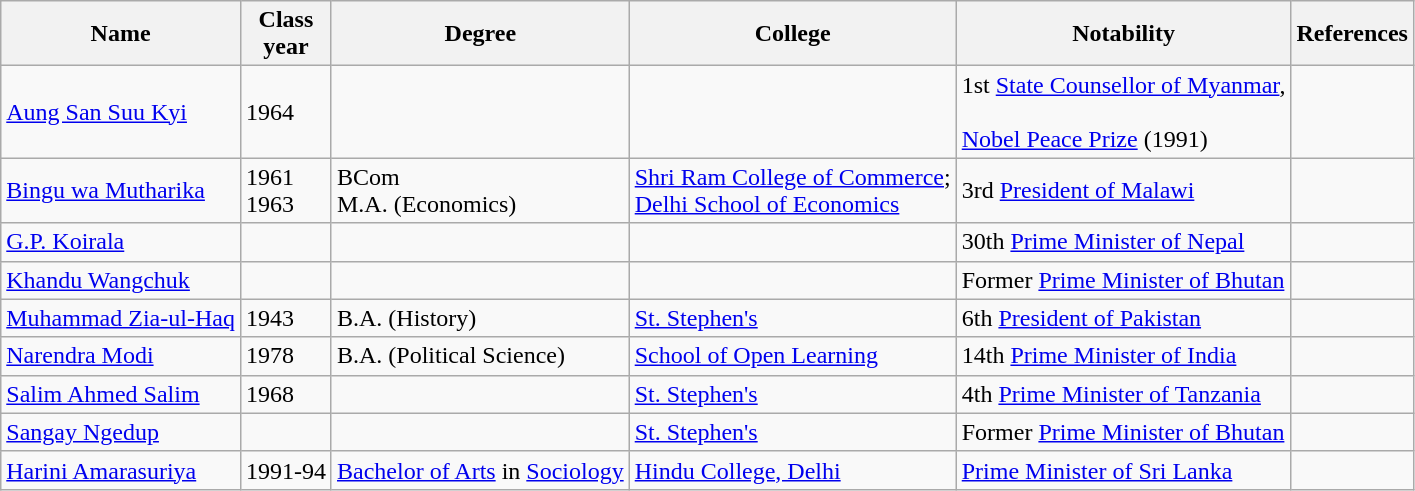<table class="wikitable sortable">
<tr>
<th>Name</th>
<th>Class<br>year</th>
<th>Degree</th>
<th>College</th>
<th class="unsortable">Notability</th>
<th class="unsortable">References</th>
</tr>
<tr>
<td><a href='#'>Aung San Suu Kyi</a></td>
<td>1964</td>
<td></td>
<td></td>
<td>1st <a href='#'>State Counsellor of Myanmar</a>,<br><br> <a href='#'>Nobel Peace Prize</a> (1991)</td>
<td></td>
</tr>
<tr>
<td><a href='#'>Bingu wa Mutharika</a></td>
<td>1961<br>1963</td>
<td>BCom<br>M.A. (Economics)</td>
<td><a href='#'>Shri Ram College of Commerce</a>;<br><a href='#'>Delhi School of Economics</a></td>
<td>3rd <a href='#'>President of Malawi</a></td>
<td></td>
</tr>
<tr>
<td><a href='#'>G.P. Koirala</a></td>
<td></td>
<td></td>
<td></td>
<td>30th <a href='#'>Prime Minister of Nepal</a></td>
<td></td>
</tr>
<tr>
<td><a href='#'>Khandu Wangchuk</a></td>
<td></td>
<td></td>
<td></td>
<td>Former <a href='#'>Prime Minister of Bhutan</a></td>
<td></td>
</tr>
<tr>
<td><a href='#'>Muhammad Zia-ul-Haq</a></td>
<td>1943</td>
<td>B.A. (History)</td>
<td><a href='#'>St. Stephen's</a></td>
<td>6th <a href='#'>President of Pakistan</a></td>
<td></td>
</tr>
<tr>
<td><a href='#'>Narendra Modi</a></td>
<td>1978</td>
<td>B.A. (Political Science)</td>
<td><a href='#'>School of Open Learning</a></td>
<td>14th <a href='#'>Prime Minister of India</a></td>
<td></td>
</tr>
<tr>
<td><a href='#'>Salim Ahmed Salim</a></td>
<td>1968</td>
<td></td>
<td><a href='#'>St. Stephen's</a></td>
<td>4th <a href='#'>Prime Minister of Tanzania</a></td>
<td></td>
</tr>
<tr>
<td><a href='#'>Sangay Ngedup</a></td>
<td></td>
<td></td>
<td><a href='#'>St. Stephen's</a></td>
<td>Former <a href='#'>Prime Minister of Bhutan</a></td>
<td></td>
</tr>
<tr>
<td><a href='#'>Harini Amarasuriya</a></td>
<td>1991-94</td>
<td><a href='#'>Bachelor of Arts</a> in <a href='#'>Sociology</a></td>
<td><a href='#'>Hindu College, Delhi</a></td>
<td><a href='#'>Prime Minister of Sri Lanka</a></td>
<td></td>
</tr>
</table>
